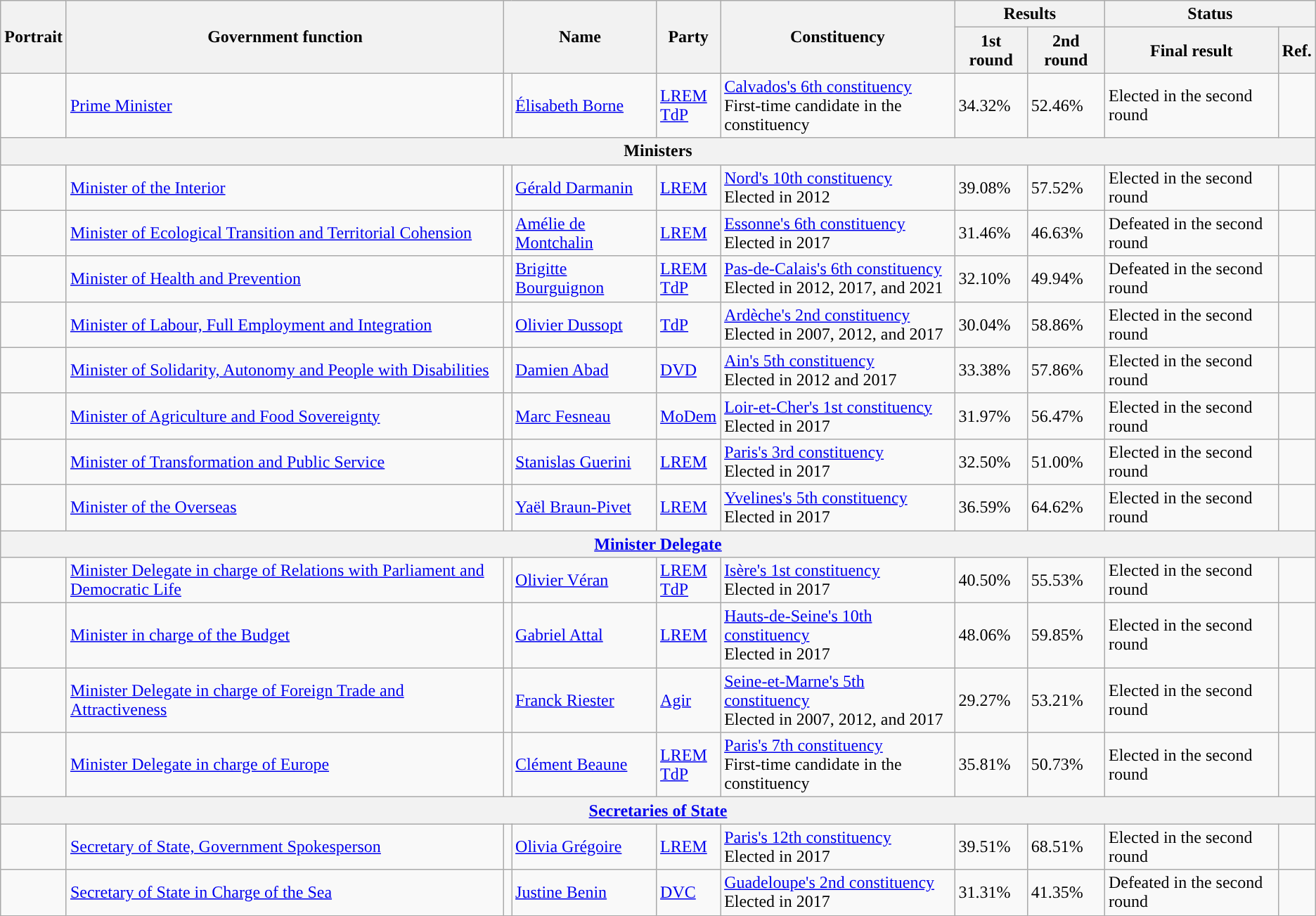<table class="wikitable">
<tr>
<th rowspan="2">Portrait</th>
<th rowspan="2">Government function</th>
<th colspan="2" rowspan="2">Name</th>
<th rowspan="2">Party</th>
<th rowspan="2">Constituency</th>
<th colspan="2">Results</th>
<th colspan="2">Status</th>
</tr>
<tr>
<th>1st round</th>
<th>2nd round</th>
<th>Final result</th>
<th>Ref.</th>
</tr>
<tr>
<td></td>
<td><a href='#'>Prime Minister</a></td>
<td style="background:"></td>
<td><a href='#'>Élisabeth Borne</a></td>
<td><a href='#'>LREM</a><br><a href='#'>TdP</a></td>
<td><a href='#'>Calvados's 6th constituency</a><br>First-time candidate in the constituency</td>
<td>34.32%</td>
<td>52.46%</td>
<td>Elected in the second round</td>
<td></td>
</tr>
<tr>
<th colspan="10">Ministers</th>
</tr>
<tr>
<td></td>
<td><a href='#'>Minister of the Interior</a></td>
<td style="background:"></td>
<td><a href='#'>Gérald Darmanin</a></td>
<td><a href='#'>LREM</a></td>
<td><a href='#'>Nord's 10th constituency</a><br>Elected in 2012</td>
<td>39.08%</td>
<td>57.52%</td>
<td>Elected in the second round</td>
<td></td>
</tr>
<tr>
<td></td>
<td><a href='#'>Minister of Ecological Transition and Territorial Cohension</a></td>
<td style="background:"></td>
<td><a href='#'>Amélie de Montchalin</a></td>
<td><a href='#'>LREM</a></td>
<td><a href='#'>Essonne's 6th constituency</a><br>Elected in 2017</td>
<td>31.46%</td>
<td>46.63%</td>
<td>Defeated in the second round</td>
<td></td>
</tr>
<tr>
<td></td>
<td><a href='#'>Minister of Health and Prevention</a></td>
<td style="background:"></td>
<td><a href='#'>Brigitte Bourguignon</a></td>
<td><a href='#'>LREM</a><br><a href='#'>TdP</a></td>
<td><a href='#'>Pas-de-Calais's 6th constituency</a><br>Elected in 2012, 2017, and 2021</td>
<td>32.10%</td>
<td>49.94%</td>
<td>Defeated in the second round</td>
<td></td>
</tr>
<tr>
<td></td>
<td><a href='#'>Minister of Labour, Full Employment and Integration</a></td>
<td style="background:"></td>
<td><a href='#'>Olivier Dussopt</a></td>
<td><a href='#'>TdP</a></td>
<td><a href='#'>Ardèche's 2nd constituency</a><br>Elected in 2007, 2012, and 2017</td>
<td>30.04%</td>
<td>58.86%</td>
<td>Elected in the second round</td>
<td></td>
</tr>
<tr>
<td></td>
<td><a href='#'>Minister of Solidarity, Autonomy and People with Disabilities</a></td>
<td style="background:"></td>
<td><a href='#'>Damien Abad</a></td>
<td><a href='#'>DVD</a></td>
<td><a href='#'>Ain's 5th constituency</a><br>Elected in 2012 and 2017</td>
<td>33.38%</td>
<td>57.86%</td>
<td>Elected in the second round</td>
<td></td>
</tr>
<tr>
<td></td>
<td><a href='#'>Minister of Agriculture and Food Sovereignty</a></td>
<td style="background:"></td>
<td><a href='#'>Marc Fesneau</a></td>
<td><a href='#'>MoDem</a></td>
<td><a href='#'>Loir-et-Cher's 1st constituency</a><br>Elected in 2017</td>
<td>31.97%</td>
<td>56.47%</td>
<td>Elected in the second round</td>
<td></td>
</tr>
<tr>
<td></td>
<td><a href='#'>Minister of Transformation and Public Service</a></td>
<td style="background:"></td>
<td><a href='#'>Stanislas Guerini</a></td>
<td><a href='#'>LREM</a></td>
<td><a href='#'>Paris's 3rd constituency</a><br>Elected in 2017</td>
<td>32.50%</td>
<td>51.00%</td>
<td>Elected in the second round</td>
<td></td>
</tr>
<tr>
<td></td>
<td><a href='#'>Minister of the Overseas</a></td>
<td style="background:"></td>
<td><a href='#'>Yaël Braun-Pivet</a></td>
<td><a href='#'>LREM</a></td>
<td><a href='#'>Yvelines's 5th constituency</a><br>Elected in 2017</td>
<td>36.59%</td>
<td>64.62%</td>
<td>Elected in the second round</td>
<td></td>
</tr>
<tr>
<th colspan="10"><a href='#'>Minister Delegate</a></th>
</tr>
<tr>
<td></td>
<td><a href='#'>Minister Delegate in charge of Relations with Parliament and Democratic Life</a></td>
<td style="background:"></td>
<td><a href='#'>Olivier Véran</a></td>
<td><a href='#'>LREM</a><br><a href='#'>TdP</a></td>
<td><a href='#'>Isère's 1st constituency</a><br>Elected in 2017</td>
<td>40.50%</td>
<td>55.53%</td>
<td>Elected in the second round</td>
<td></td>
</tr>
<tr>
<td></td>
<td><a href='#'>Minister in charge of the Budget</a></td>
<td style="background:"></td>
<td><a href='#'>Gabriel Attal</a></td>
<td><a href='#'>LREM</a></td>
<td><a href='#'>Hauts-de-Seine's 10th constituency</a><br>Elected in 2017</td>
<td>48.06%</td>
<td>59.85%</td>
<td>Elected in the second round</td>
<td></td>
</tr>
<tr>
<td></td>
<td><a href='#'>Minister Delegate in charge of Foreign Trade and Attractiveness</a></td>
<td style="background:"></td>
<td><a href='#'>Franck Riester</a></td>
<td><a href='#'>Agir</a></td>
<td><a href='#'>Seine-et-Marne's 5th constituency</a><br>Elected in 2007, 2012, and 2017</td>
<td>29.27%</td>
<td>53.21%</td>
<td>Elected in the second round</td>
<td></td>
</tr>
<tr>
<td></td>
<td><a href='#'>Minister Delegate in charge of Europe</a></td>
<td style="background:"></td>
<td><a href='#'>Clément Beaune</a></td>
<td><a href='#'>LREM</a><br><a href='#'>TdP</a></td>
<td><a href='#'>Paris's 7th constituency</a><br>First-time candidate in the constituency</td>
<td>35.81%</td>
<td>50.73%</td>
<td>Elected in the second round</td>
<td></td>
</tr>
<tr>
<th colspan="10"><a href='#'>Secretaries of State</a></th>
</tr>
<tr>
<td></td>
<td><a href='#'>Secretary of State, Government Spokesperson</a></td>
<td style="background:"></td>
<td><a href='#'>Olivia Grégoire</a></td>
<td><a href='#'>LREM</a></td>
<td><a href='#'>Paris's 12th constituency</a><br>Elected in 2017</td>
<td>39.51%</td>
<td>68.51%</td>
<td>Elected in the second round</td>
<td></td>
</tr>
<tr>
<td></td>
<td><a href='#'>Secretary of State in Charge of the Sea</a></td>
<td style="background:"></td>
<td><a href='#'>Justine Benin</a></td>
<td><a href='#'>DVC</a></td>
<td><a href='#'>Guadeloupe's 2nd constituency</a><br>Elected in 2017</td>
<td>31.31%</td>
<td>41.35%</td>
<td>Defeated in the second round</td>
<td></td>
</tr>
</table>
